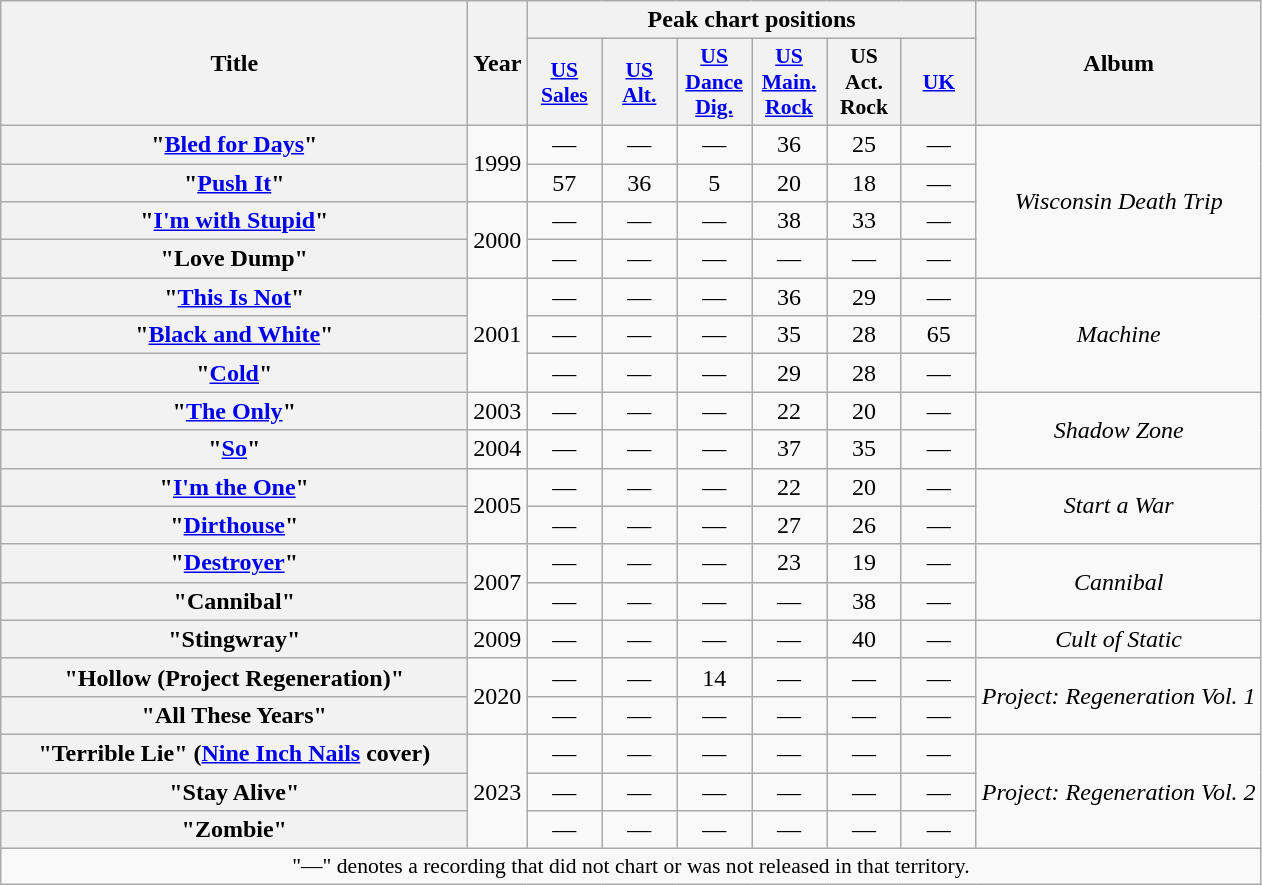<table class="wikitable plainrowheaders" style="text-align:center;">
<tr>
<th scope="col" rowspan="2" style="width:19em;">Title</th>
<th scope="col" rowspan="2">Year</th>
<th colspan="6" scope="col">Peak chart positions</th>
<th scope="col" rowspan="2">Album</th>
</tr>
<tr>
<th scope="col" style="width:3em;font-size:90%;"><a href='#'>US<br>Sales</a><br></th>
<th scope="col" style="width:3em;font-size:90%;"><a href='#'>US<br>Alt.</a><br></th>
<th scope="col" style="width:3em;font-size:90%;"><a href='#'>US<br>Dance<br>Dig.</a><br></th>
<th scope="col" style="width:3em;font-size:90%;"><a href='#'>US<br>Main. Rock</a><br></th>
<th scope="col" style="width:3em;font-size:90%;">US Act. Rock<br></th>
<th scope="col" style="width:3em;font-size:90%;"><a href='#'>UK</a><br></th>
</tr>
<tr>
<th scope="row">"<a href='#'>Bled for Days</a>"</th>
<td rowspan="2">1999</td>
<td>—</td>
<td>—</td>
<td>—</td>
<td>36</td>
<td>25</td>
<td>—</td>
<td rowspan="4"><em>Wisconsin Death Trip</em></td>
</tr>
<tr>
<th scope="row">"<a href='#'>Push It</a>"</th>
<td>57</td>
<td>36</td>
<td>5</td>
<td>20</td>
<td>18</td>
<td>—</td>
</tr>
<tr>
<th scope="row">"<a href='#'>I'm with Stupid</a>"</th>
<td rowspan="2">2000</td>
<td>—</td>
<td>—</td>
<td>—</td>
<td>38</td>
<td>33</td>
<td>—</td>
</tr>
<tr>
<th scope="row">"Love Dump"</th>
<td>—</td>
<td>—</td>
<td>—</td>
<td>—</td>
<td>—</td>
<td>—</td>
</tr>
<tr>
<th scope="row">"<a href='#'>This Is Not</a>"</th>
<td rowspan="3">2001</td>
<td>—</td>
<td>—</td>
<td>—</td>
<td>36</td>
<td>29</td>
<td>—</td>
<td rowspan="3"><em>Machine</em></td>
</tr>
<tr>
<th scope="row">"<a href='#'>Black and White</a>"</th>
<td>—</td>
<td>—</td>
<td>—</td>
<td>35</td>
<td>28</td>
<td>65</td>
</tr>
<tr>
<th scope="row">"<a href='#'>Cold</a>"</th>
<td>—</td>
<td>—</td>
<td>—</td>
<td>29</td>
<td>28</td>
<td>—</td>
</tr>
<tr>
<th scope="row">"<a href='#'>The Only</a>"</th>
<td>2003</td>
<td>—</td>
<td>—</td>
<td>—</td>
<td>22</td>
<td>20</td>
<td>—</td>
<td rowspan="2"><em>Shadow Zone</em></td>
</tr>
<tr>
<th scope="row">"<a href='#'>So</a>"</th>
<td>2004</td>
<td>—</td>
<td>—</td>
<td>—</td>
<td>37</td>
<td>35</td>
<td>—</td>
</tr>
<tr>
<th scope="row">"<a href='#'>I'm the One</a>"</th>
<td rowspan="2">2005</td>
<td>—</td>
<td>—</td>
<td>—</td>
<td>22</td>
<td>20</td>
<td>—</td>
<td rowspan="2"><em>Start a War</em></td>
</tr>
<tr>
<th scope="row">"<a href='#'>Dirthouse</a>"</th>
<td>—</td>
<td>—</td>
<td>—</td>
<td>27</td>
<td>26</td>
<td>—</td>
</tr>
<tr>
<th scope="row">"<a href='#'>Destroyer</a>"</th>
<td rowspan="2">2007</td>
<td>—</td>
<td>—</td>
<td>—</td>
<td>23</td>
<td>19</td>
<td>—</td>
<td rowspan="2"><em>Cannibal</em></td>
</tr>
<tr>
<th scope="row">"Cannibal"</th>
<td>—</td>
<td>—</td>
<td>—</td>
<td>—</td>
<td>38</td>
<td>—</td>
</tr>
<tr>
<th scope="row">"Stingwray"</th>
<td>2009</td>
<td>—</td>
<td>—</td>
<td>—</td>
<td>—</td>
<td>40</td>
<td>—</td>
<td><em>Cult of Static</em></td>
</tr>
<tr>
<th scope="row">"Hollow (Project Regeneration)"</th>
<td rowspan="2">2020</td>
<td>—</td>
<td>—</td>
<td>14</td>
<td>—</td>
<td>—</td>
<td>—</td>
<td rowspan="2"><em>Project: Regeneration Vol. 1</em></td>
</tr>
<tr>
<th scope="row">"All These Years"</th>
<td>—</td>
<td>—</td>
<td>—</td>
<td>—</td>
<td>—</td>
<td>—</td>
</tr>
<tr>
<th scope="row">"Terrible Lie" <span>(<a href='#'>Nine Inch Nails</a> cover)</span></th>
<td rowspan="3">2023</td>
<td>—</td>
<td>—</td>
<td>—</td>
<td>—</td>
<td>—</td>
<td>—</td>
<td rowspan="3"><em>Project: Regeneration Vol. 2</em></td>
</tr>
<tr>
<th scope="row">"Stay Alive"</th>
<td>—</td>
<td>—</td>
<td>—</td>
<td>—</td>
<td>—</td>
<td>—</td>
</tr>
<tr>
<th scope="row">"Zombie"</th>
<td>—</td>
<td>—</td>
<td>—</td>
<td>—</td>
<td>—</td>
<td>—</td>
</tr>
<tr>
<td colspan="9" style="font-size:90%">"—" denotes a recording that did not chart or was not released in that territory.</td>
</tr>
</table>
